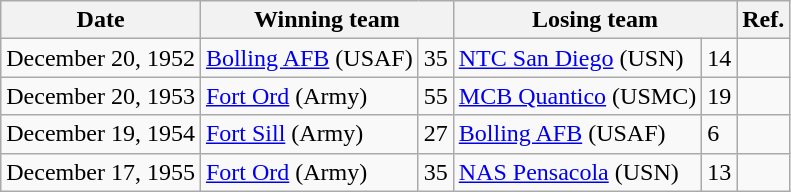<table class="wikitable">
<tr>
<th>Date</th>
<th colspan="2">Winning team</th>
<th colspan="2">Losing team</th>
<th>Ref.</th>
</tr>
<tr>
<td>December 20, 1952</td>
<td><a href='#'>Bolling AFB</a> (USAF)</td>
<td>35</td>
<td><a href='#'>NTC San Diego</a> (USN)</td>
<td>14</td>
<td></td>
</tr>
<tr>
<td>December 20, 1953</td>
<td><a href='#'>Fort Ord</a> (Army)</td>
<td>55</td>
<td><a href='#'>MCB Quantico</a> (USMC)</td>
<td>19</td>
<td></td>
</tr>
<tr>
<td>December 19, 1954</td>
<td><a href='#'>Fort Sill</a> (Army)</td>
<td>27</td>
<td><a href='#'>Bolling AFB</a> (USAF)</td>
<td>6</td>
<td></td>
</tr>
<tr>
<td>December 17, 1955</td>
<td><a href='#'>Fort Ord</a> (Army)</td>
<td>35</td>
<td><a href='#'>NAS Pensacola</a> (USN)</td>
<td>13</td>
<td></td>
</tr>
</table>
